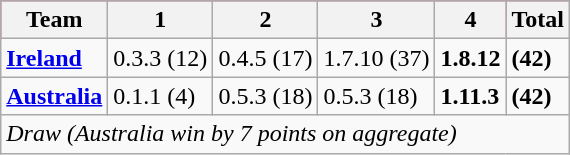<table class="wikitable">
<tr style="background:#f03;">
<th>Team</th>
<th>1</th>
<th>2</th>
<th>3</th>
<th>4</th>
<th>Total</th>
</tr>
<tr>
<td> <strong><a href='#'>Ireland</a></strong></td>
<td>0.3.3 (12)</td>
<td>0.4.5 (17)</td>
<td>1.7.10 (37)</td>
<td><strong>1.8.12</strong></td>
<td><strong>(42)</strong></td>
</tr>
<tr>
<td> <strong><a href='#'>Australia</a></strong></td>
<td>0.1.1 (4)</td>
<td>0.5.3 (18)</td>
<td>0.5.3 (18)</td>
<td><strong>1.11.3</strong></td>
<td><strong>(42)</strong></td>
</tr>
<tr>
<td colspan="6"><em>Draw (Australia win by 7 points on aggregate)</em></td>
</tr>
</table>
